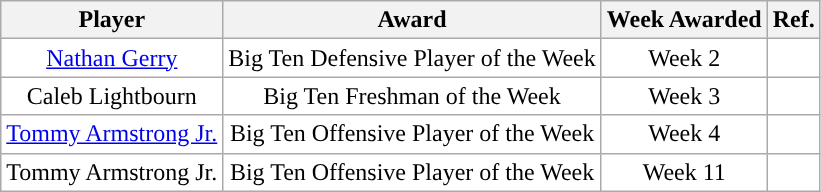<table class="wikitable sortable sortable" style="text-align: center">
<tr align=center>
<th>Player</th>
<th>Award</th>
<th>Week Awarded</th>
<th>Ref.</th>
</tr>
<tr>
<td style="background:white"><a href='#'>Nathan Gerry</a></td>
<td style="background:white">Big Ten Defensive Player of the Week</td>
<td style="background:white">Week 2</td>
<td style="background:white"></td>
</tr>
<tr>
<td style="background:white">Caleb Lightbourn</td>
<td style="background:white">Big Ten Freshman of the Week</td>
<td style="background:white">Week 3</td>
<td style="background:white"></td>
</tr>
<tr>
<td style="background:white"><a href='#'>Tommy Armstrong Jr.</a></td>
<td style="background:white">Big Ten Offensive Player of the Week</td>
<td style="background:white">Week 4</td>
<td style="background:white"></td>
</tr>
<tr>
<td style="background:white">Tommy Armstrong Jr.</td>
<td style="background:white">Big Ten Offensive Player of the Week</td>
<td style="background:white">Week 11</td>
<td style="background:white"></td>
</tr>
</table>
